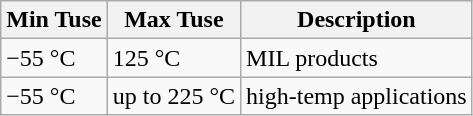<table class="wikitable">
<tr>
<th>Min Tuse</th>
<th>Max Tuse</th>
<th>Description</th>
</tr>
<tr>
<td>−55 °C</td>
<td>125 °C</td>
<td>MIL products</td>
</tr>
<tr>
<td>−55 °C</td>
<td>up to 225 °C</td>
<td>high-temp applications</td>
</tr>
</table>
